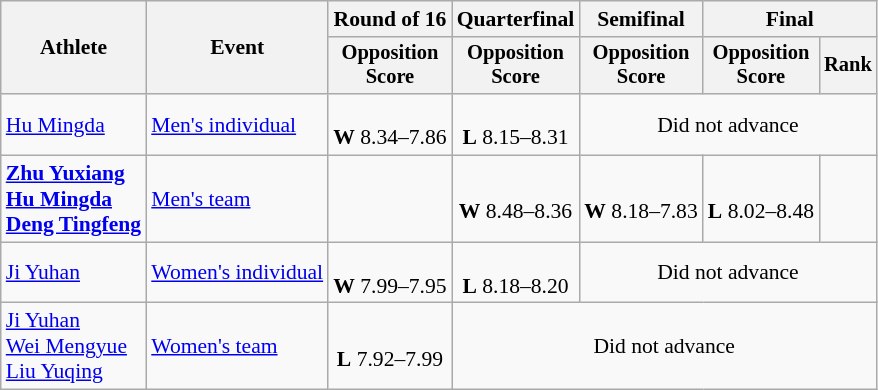<table class=wikitable style=font-size:90%;text-align:center>
<tr>
<th rowspan=2>Athlete</th>
<th rowspan=2>Event</th>
<th>Round of 16</th>
<th>Quarterfinal</th>
<th>Semifinal</th>
<th colspan=2>Final</th>
</tr>
<tr style=font-size:95%>
<th>Opposition<br>Score</th>
<th>Opposition<br>Score</th>
<th>Opposition<br>Score</th>
<th>Opposition<br>Score</th>
<th>Rank</th>
</tr>
<tr>
<td align=left><a href='#'>Hu Mingda</a></td>
<td align=left><a href='#'>Men's individual</a></td>
<td><br><strong>W</strong> 8.34–7.86</td>
<td><br><strong>L</strong> 8.15–8.31</td>
<td colspan=3>Did not advance</td>
</tr>
<tr>
<td align=left><strong><a href='#'>Zhu Yuxiang</a><br><a href='#'>Hu Mingda</a><br><a href='#'>Deng Tingfeng</a></strong></td>
<td align=left><a href='#'>Men's team</a></td>
<td></td>
<td><br><strong>W</strong> 8.48–8.36</td>
<td><br><strong>W</strong> 8.18–7.83</td>
<td><br><strong>L</strong> 8.02–8.48</td>
<td></td>
</tr>
<tr>
<td align=left><a href='#'>Ji Yuhan</a></td>
<td align=left><a href='#'>Women's individual</a></td>
<td><br><strong>W</strong> 7.99–7.95</td>
<td><br><strong>L</strong> 8.18–8.20</td>
<td colspan=3>Did not advance</td>
</tr>
<tr>
<td align=left><a href='#'>Ji Yuhan</a><br><a href='#'>Wei Mengyue</a><br><a href='#'>Liu Yuqing</a></td>
<td align=left><a href='#'>Women's team</a></td>
<td><br><strong>L</strong> 7.92–7.99</td>
<td colspan=4>Did not advance</td>
</tr>
</table>
